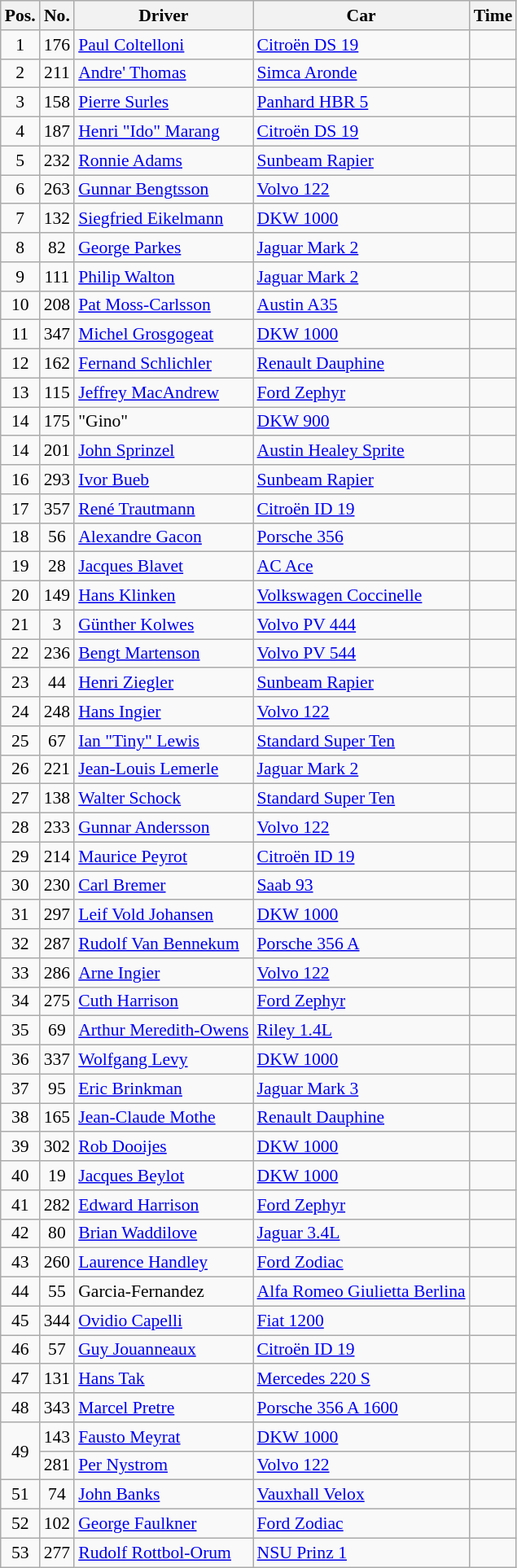<table class="wikitable sortable" style="text-align: center; font-size: 90%; max-width: 950px;">
<tr>
<th>Pos.</th>
<th>No.</th>
<th>Driver</th>
<th>Car</th>
<th>Time</th>
</tr>
<tr>
<td>1</td>
<td>176</td>
<td align="left"> <a href='#'>Paul Coltelloni</a></td>
<td align="left"><a href='#'>Citroën DS 19</a></td>
<td></td>
</tr>
<tr>
<td>2</td>
<td>211</td>
<td align="left"> <a href='#'>Andre' Thomas</a></td>
<td align="left"><a href='#'>Simca Aronde</a></td>
<td></td>
</tr>
<tr>
<td>3</td>
<td>158</td>
<td align="left"> <a href='#'>Pierre Surles</a></td>
<td align="left"><a href='#'>Panhard HBR 5</a></td>
<td></td>
</tr>
<tr>
<td>4</td>
<td>187</td>
<td align="left"> <a href='#'>Henri "Ido" Marang</a></td>
<td align="left"><a href='#'>Citroën DS 19</a></td>
<td></td>
</tr>
<tr>
<td>5</td>
<td>232</td>
<td align="left"> <a href='#'>Ronnie Adams</a></td>
<td align="left"><a href='#'>Sunbeam Rapier</a></td>
<td></td>
</tr>
<tr>
<td>6</td>
<td>263</td>
<td align="left"> <a href='#'>Gunnar Bengtsson</a></td>
<td align="left"><a href='#'>Volvo 122</a></td>
<td></td>
</tr>
<tr>
<td>7</td>
<td>132</td>
<td align="left"> <a href='#'>Siegfried Eikelmann</a></td>
<td align="left"><a href='#'>DKW 1000</a></td>
<td></td>
</tr>
<tr>
<td>8</td>
<td>82</td>
<td align="left"> <a href='#'>George Parkes</a></td>
<td align="left"><a href='#'>Jaguar Mark 2</a></td>
<td></td>
</tr>
<tr>
<td>9</td>
<td>111</td>
<td align="left"> <a href='#'>Philip Walton</a></td>
<td align="left"><a href='#'>Jaguar Mark 2</a></td>
<td></td>
</tr>
<tr>
<td>10</td>
<td>208</td>
<td align="left"> <a href='#'>Pat Moss-Carlsson</a></td>
<td align="left"><a href='#'>Austin A35</a></td>
<td></td>
</tr>
<tr>
<td>11</td>
<td>347</td>
<td align="left"> <a href='#'>Michel Grosgogeat</a></td>
<td align="left"><a href='#'>DKW 1000</a></td>
<td></td>
</tr>
<tr>
<td>12</td>
<td>162</td>
<td align="left"> <a href='#'>Fernand Schlichler</a></td>
<td align="left"><a href='#'>Renault Dauphine</a></td>
<td></td>
</tr>
<tr>
<td>13</td>
<td>115</td>
<td align="left"> <a href='#'>Jeffrey MacAndrew</a></td>
<td align="left"><a href='#'>Ford Zephyr</a></td>
<td></td>
</tr>
<tr>
<td>14</td>
<td>175</td>
<td align="left"> "Gino"</td>
<td align="left"><a href='#'>DKW 900</a></td>
<td></td>
</tr>
<tr>
<td>14</td>
<td>201</td>
<td align="left"> <a href='#'>John Sprinzel</a></td>
<td align="left"><a href='#'>Austin Healey Sprite</a></td>
<td></td>
</tr>
<tr>
<td>16</td>
<td>293</td>
<td align="left"> <a href='#'>Ivor Bueb</a></td>
<td align="left"><a href='#'>Sunbeam Rapier</a></td>
<td></td>
</tr>
<tr>
<td>17</td>
<td>357</td>
<td align="left"> <a href='#'>René Trautmann</a></td>
<td align="left"><a href='#'>Citroën ID 19</a></td>
<td></td>
</tr>
<tr>
<td>18</td>
<td>56</td>
<td align="left"> <a href='#'>Alexandre Gacon</a></td>
<td align="left"><a href='#'>Porsche 356</a></td>
<td></td>
</tr>
<tr>
<td>19</td>
<td>28</td>
<td align="left"> <a href='#'>Jacques Blavet</a></td>
<td align="left"><a href='#'>AC Ace</a></td>
<td></td>
</tr>
<tr>
<td>20</td>
<td>149</td>
<td align="left"> <a href='#'>Hans Klinken</a></td>
<td align="left"><a href='#'>Volkswagen Coccinelle</a></td>
<td></td>
</tr>
<tr>
<td>21</td>
<td>3</td>
<td align="left"> <a href='#'>Günther Kolwes</a></td>
<td align="left"><a href='#'>Volvo PV 444</a></td>
<td></td>
</tr>
<tr>
<td>22</td>
<td>236</td>
<td align="left"> <a href='#'>Bengt Martenson</a></td>
<td align="left"><a href='#'>Volvo PV 544</a></td>
<td></td>
</tr>
<tr>
<td>23</td>
<td>44</td>
<td align="left"> <a href='#'>Henri Ziegler</a></td>
<td align="left"><a href='#'>Sunbeam Rapier</a></td>
<td></td>
</tr>
<tr>
<td>24</td>
<td>248</td>
<td align="left"> <a href='#'>Hans Ingier</a></td>
<td align="left"><a href='#'>Volvo 122</a></td>
<td></td>
</tr>
<tr>
<td>25</td>
<td>67</td>
<td align="left"> <a href='#'>Ian "Tiny" Lewis</a></td>
<td align="left"><a href='#'>Standard Super Ten</a></td>
<td></td>
</tr>
<tr>
<td>26</td>
<td>221</td>
<td align="left"> <a href='#'>Jean-Louis Lemerle</a></td>
<td align="left"><a href='#'>Jaguar Mark 2</a></td>
<td></td>
</tr>
<tr>
<td>27</td>
<td>138</td>
<td align="left"> <a href='#'>Walter Schock</a></td>
<td align="left"><a href='#'>Standard Super Ten</a></td>
<td></td>
</tr>
<tr>
<td>28</td>
<td>233</td>
<td align="left"> <a href='#'>Gunnar Andersson</a></td>
<td align="left"><a href='#'>Volvo 122</a></td>
<td></td>
</tr>
<tr>
<td>29</td>
<td>214</td>
<td align="left"> <a href='#'>Maurice Peyrot</a></td>
<td align="left"><a href='#'>Citroën ID 19</a></td>
<td></td>
</tr>
<tr>
<td>30</td>
<td>230</td>
<td align="left"> <a href='#'>Carl Bremer</a></td>
<td align="left"><a href='#'>Saab 93</a></td>
<td></td>
</tr>
<tr>
<td>31</td>
<td>297</td>
<td align="left"> <a href='#'>Leif Vold Johansen</a></td>
<td align="left"><a href='#'>DKW 1000</a></td>
<td></td>
</tr>
<tr>
<td>32</td>
<td>287</td>
<td align="left"> <a href='#'>Rudolf Van Bennekum</a></td>
<td align="left"><a href='#'>Porsche 356 A</a></td>
<td></td>
</tr>
<tr>
<td>33</td>
<td>286</td>
<td align="left"> <a href='#'>Arne Ingier</a></td>
<td align="left"><a href='#'>Volvo 122</a></td>
<td></td>
</tr>
<tr>
<td>34</td>
<td>275</td>
<td align="left"> <a href='#'>Cuth Harrison</a></td>
<td align="left"><a href='#'>Ford Zephyr</a></td>
<td></td>
</tr>
<tr>
<td>35</td>
<td>69</td>
<td align="left"> <a href='#'>Arthur Meredith-Owens</a></td>
<td align="left"><a href='#'>Riley 1.4L</a></td>
<td></td>
</tr>
<tr>
<td>36</td>
<td>337</td>
<td align="left"> <a href='#'>Wolfgang Levy</a></td>
<td align="left"><a href='#'>DKW 1000</a></td>
<td></td>
</tr>
<tr>
<td>37</td>
<td>95</td>
<td align="left"> <a href='#'>Eric Brinkman</a></td>
<td align="left"><a href='#'>Jaguar Mark 3</a></td>
<td></td>
</tr>
<tr>
<td>38</td>
<td>165</td>
<td align="left"> <a href='#'>Jean-Claude Mothe</a></td>
<td align="left"><a href='#'>Renault Dauphine</a></td>
<td></td>
</tr>
<tr>
<td>39</td>
<td>302</td>
<td align="left"> <a href='#'>Rob Dooijes</a></td>
<td align="left"><a href='#'>DKW 1000</a></td>
<td></td>
</tr>
<tr>
<td>40</td>
<td>19</td>
<td align="left"> <a href='#'>Jacques Beylot</a></td>
<td align="left"><a href='#'>DKW 1000</a></td>
<td></td>
</tr>
<tr>
<td>41</td>
<td>282</td>
<td align="left"> <a href='#'>Edward Harrison</a></td>
<td align="left"><a href='#'>Ford Zephyr</a></td>
<td></td>
</tr>
<tr>
<td>42</td>
<td>80</td>
<td align="left"> <a href='#'>Brian Waddilove</a></td>
<td align="left"><a href='#'>Jaguar 3.4L</a></td>
<td></td>
</tr>
<tr>
<td>43</td>
<td>260</td>
<td align="left"> <a href='#'>Laurence Handley</a></td>
<td align="left"><a href='#'>Ford Zodiac</a></td>
<td></td>
</tr>
<tr>
<td>44</td>
<td>55</td>
<td align="left"> Garcia-Fernandez</td>
<td align="left"><a href='#'>Alfa Romeo Giulietta Berlina</a></td>
<td></td>
</tr>
<tr>
<td>45</td>
<td>344</td>
<td align="left"> <a href='#'>Ovidio Capelli</a></td>
<td align="left"><a href='#'>Fiat 1200</a></td>
<td></td>
</tr>
<tr>
<td>46</td>
<td>57</td>
<td align="left"> <a href='#'>Guy Jouanneaux</a></td>
<td align="left"><a href='#'>Citroën ID 19</a></td>
<td></td>
</tr>
<tr>
<td>47</td>
<td>131</td>
<td align="left"> <a href='#'>Hans Tak</a></td>
<td align="left"><a href='#'>Mercedes 220 S</a></td>
<td></td>
</tr>
<tr>
<td>48</td>
<td>343</td>
<td align="left"> <a href='#'>Marcel Pretre</a></td>
<td align="left"><a href='#'>Porsche 356 A 1600</a></td>
<td></td>
</tr>
<tr>
<td rowspan=2>49</td>
<td>143</td>
<td align="left"> <a href='#'>Fausto Meyrat</a></td>
<td align="left"><a href='#'>DKW 1000</a></td>
<td></td>
</tr>
<tr>
<td>281</td>
<td align="left"> <a href='#'>Per Nystrom</a></td>
<td align="left"><a href='#'>Volvo 122</a></td>
<td></td>
</tr>
<tr>
<td>51</td>
<td>74</td>
<td align="left"> <a href='#'>John Banks</a></td>
<td align="left"><a href='#'>Vauxhall Velox</a></td>
<td></td>
</tr>
<tr>
<td>52</td>
<td>102</td>
<td align="left"> <a href='#'>George Faulkner</a></td>
<td align="left"><a href='#'>Ford Zodiac</a></td>
<td></td>
</tr>
<tr>
<td>53</td>
<td>277</td>
<td align="left"> <a href='#'>Rudolf Rottbol-Orum</a></td>
<td align="left"><a href='#'>NSU Prinz 1</a></td>
<td></td>
</tr>
</table>
